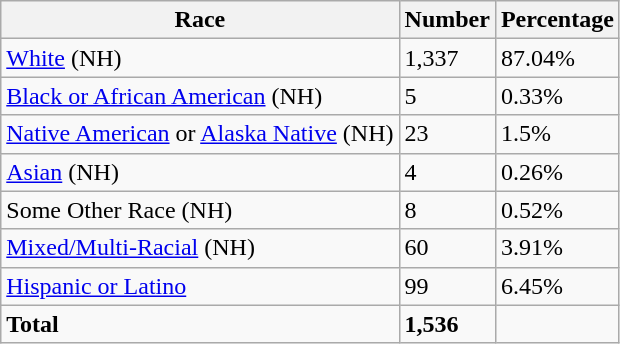<table class="wikitable">
<tr>
<th>Race</th>
<th>Number</th>
<th>Percentage</th>
</tr>
<tr>
<td><a href='#'>White</a> (NH)</td>
<td>1,337</td>
<td>87.04%</td>
</tr>
<tr>
<td><a href='#'>Black or African American</a> (NH)</td>
<td>5</td>
<td>0.33%</td>
</tr>
<tr>
<td><a href='#'>Native American</a> or <a href='#'>Alaska Native</a> (NH)</td>
<td>23</td>
<td>1.5%</td>
</tr>
<tr>
<td><a href='#'>Asian</a> (NH)</td>
<td>4</td>
<td>0.26%</td>
</tr>
<tr>
<td>Some Other Race (NH)</td>
<td>8</td>
<td>0.52%</td>
</tr>
<tr>
<td><a href='#'>Mixed/Multi-Racial</a> (NH)</td>
<td>60</td>
<td>3.91%</td>
</tr>
<tr>
<td><a href='#'>Hispanic or Latino</a></td>
<td>99</td>
<td>6.45%</td>
</tr>
<tr>
<td><strong>Total</strong></td>
<td><strong>1,536</strong></td>
<td></td>
</tr>
</table>
